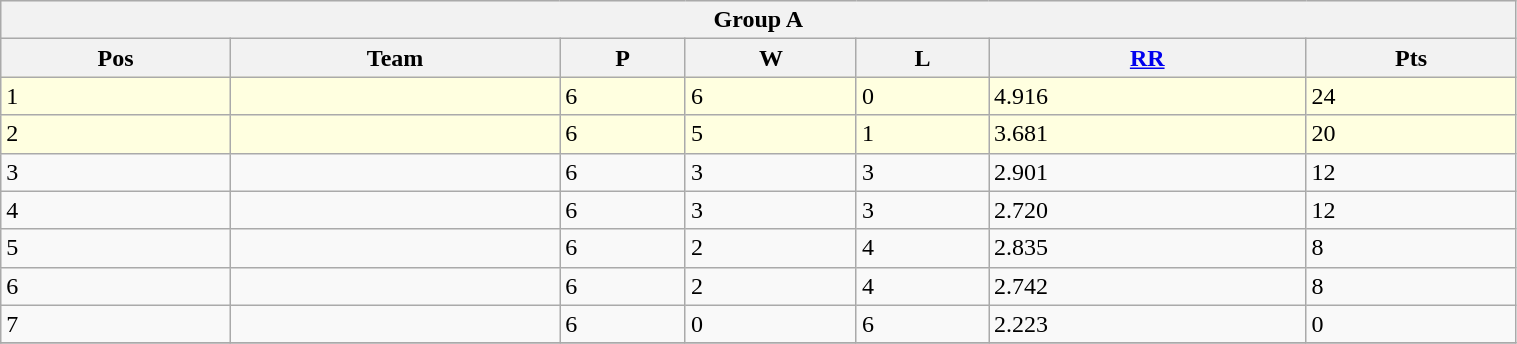<table class="wikitable" width="80%">
<tr bgcolor="#efefef">
<th colspan=7>Group A</th>
</tr>
<tr bgcolor="#efefef">
<th>Pos</th>
<th>Team</th>
<th>P</th>
<th>W</th>
<th>L</th>
<th><a href='#'>RR</a></th>
<th>Pts</th>
</tr>
<tr bgcolor="#ffffe0">
<td>1</td>
<td></td>
<td>6</td>
<td>6</td>
<td>0</td>
<td>4.916</td>
<td>24</td>
</tr>
<tr bgcolor="#ffffe0">
<td>2</td>
<td></td>
<td>6</td>
<td>5</td>
<td>1</td>
<td>3.681</td>
<td>20</td>
</tr>
<tr>
<td>3</td>
<td></td>
<td>6</td>
<td>3</td>
<td>3</td>
<td>2.901</td>
<td>12</td>
</tr>
<tr>
<td>4</td>
<td></td>
<td>6</td>
<td>3</td>
<td>3</td>
<td>2.720</td>
<td>12</td>
</tr>
<tr>
<td>5</td>
<td></td>
<td>6</td>
<td>2</td>
<td>4</td>
<td>2.835</td>
<td>8</td>
</tr>
<tr>
<td>6</td>
<td></td>
<td>6</td>
<td>2</td>
<td>4</td>
<td>2.742</td>
<td>8</td>
</tr>
<tr>
<td>7</td>
<td></td>
<td>6</td>
<td>0</td>
<td>6</td>
<td>2.223</td>
<td>0</td>
</tr>
<tr>
</tr>
</table>
